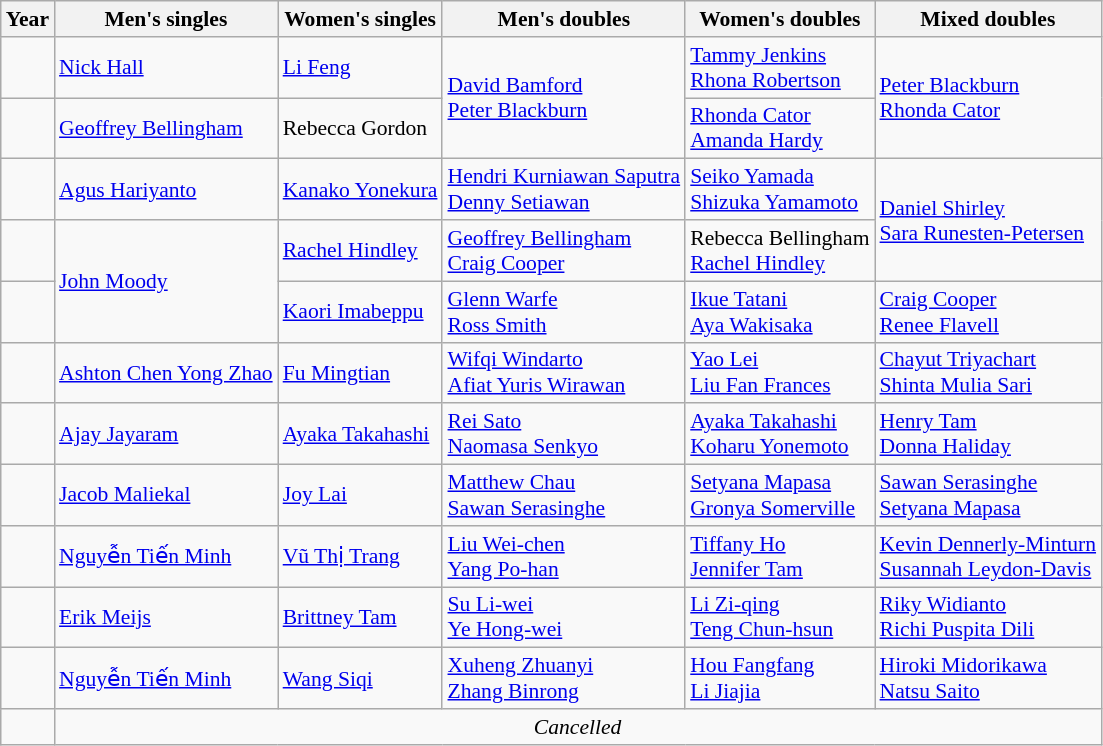<table class="wikitable" style="font-size:90%;">
<tr>
<th>Year</th>
<th>Men's singles</th>
<th>Women's singles</th>
<th>Men's doubles</th>
<th>Women's doubles</th>
<th>Mixed doubles</th>
</tr>
<tr>
<td></td>
<td> <a href='#'>Nick Hall</a></td>
<td> <a href='#'>Li Feng</a></td>
<td rowspan=2> <a href='#'>David Bamford</a><br> <a href='#'>Peter Blackburn</a></td>
<td> <a href='#'>Tammy Jenkins</a><br> <a href='#'>Rhona Robertson</a></td>
<td rowspan=2> <a href='#'>Peter Blackburn</a><br> <a href='#'>Rhonda Cator</a></td>
</tr>
<tr>
<td></td>
<td> <a href='#'>Geoffrey Bellingham</a></td>
<td> Rebecca Gordon</td>
<td> <a href='#'>Rhonda Cator</a><br> <a href='#'>Amanda Hardy</a></td>
</tr>
<tr>
<td></td>
<td> <a href='#'>Agus Hariyanto</a></td>
<td> <a href='#'>Kanako Yonekura</a></td>
<td> <a href='#'>Hendri Kurniawan Saputra</a><br> <a href='#'>Denny Setiawan</a></td>
<td> <a href='#'>Seiko Yamada</a><br> <a href='#'>Shizuka Yamamoto</a></td>
<td rowspan=2> <a href='#'>Daniel Shirley</a><br> <a href='#'>Sara Runesten-Petersen</a></td>
</tr>
<tr>
<td></td>
<td rowspan=2> <a href='#'>John Moody</a></td>
<td> <a href='#'>Rachel Hindley</a></td>
<td> <a href='#'>Geoffrey Bellingham</a><br> <a href='#'>Craig Cooper</a></td>
<td> Rebecca Bellingham<br> <a href='#'>Rachel Hindley</a></td>
</tr>
<tr>
<td></td>
<td> <a href='#'>Kaori Imabeppu</a></td>
<td> <a href='#'>Glenn Warfe</a><br> <a href='#'>Ross Smith</a></td>
<td> <a href='#'>Ikue Tatani</a><br> <a href='#'>Aya Wakisaka</a></td>
<td> <a href='#'>Craig Cooper</a><br> <a href='#'>Renee Flavell</a></td>
</tr>
<tr>
<td></td>
<td> <a href='#'>Ashton Chen Yong Zhao</a></td>
<td> <a href='#'>Fu Mingtian</a></td>
<td> <a href='#'>Wifqi Windarto</a><br> <a href='#'>Afiat Yuris Wirawan</a></td>
<td> <a href='#'>Yao Lei</a><br> <a href='#'>Liu Fan Frances</a></td>
<td> <a href='#'>Chayut Triyachart</a><br> <a href='#'>Shinta Mulia Sari</a></td>
</tr>
<tr>
<td></td>
<td> <a href='#'>Ajay Jayaram</a></td>
<td> <a href='#'>Ayaka Takahashi</a></td>
<td> <a href='#'>Rei Sato</a><br> <a href='#'>Naomasa Senkyo</a></td>
<td> <a href='#'>Ayaka Takahashi</a><br> <a href='#'>Koharu Yonemoto</a></td>
<td> <a href='#'>Henry Tam</a><br> <a href='#'>Donna Haliday</a></td>
</tr>
<tr>
<td></td>
<td> <a href='#'>Jacob Maliekal</a></td>
<td> <a href='#'>Joy Lai</a></td>
<td> <a href='#'>Matthew Chau</a><br> <a href='#'>Sawan Serasinghe</a></td>
<td> <a href='#'>Setyana Mapasa</a><br> <a href='#'>Gronya Somerville</a></td>
<td> <a href='#'>Sawan Serasinghe</a><br> <a href='#'>Setyana Mapasa</a></td>
</tr>
<tr>
<td></td>
<td> <a href='#'>Nguyễn Tiến Minh</a></td>
<td> <a href='#'>Vũ Thị Trang</a></td>
<td> <a href='#'>Liu Wei-chen</a><br> <a href='#'>Yang Po-han</a></td>
<td> <a href='#'>Tiffany Ho</a><br> <a href='#'>Jennifer Tam</a></td>
<td> <a href='#'>Kevin Dennerly-Minturn</a><br> <a href='#'>Susannah Leydon-Davis</a></td>
</tr>
<tr>
<td></td>
<td> <a href='#'>Erik Meijs</a></td>
<td> <a href='#'>Brittney Tam</a></td>
<td> <a href='#'>Su Li-wei</a><br> <a href='#'>Ye Hong-wei</a></td>
<td> <a href='#'>Li Zi-qing</a> <br> <a href='#'>Teng Chun-hsun</a></td>
<td> <a href='#'>Riky Widianto</a><br> <a href='#'>Richi Puspita Dili</a></td>
</tr>
<tr>
<td></td>
<td> <a href='#'>Nguyễn Tiến Minh</a></td>
<td> <a href='#'>Wang Siqi</a></td>
<td> <a href='#'>Xuheng Zhuanyi</a><br> <a href='#'>Zhang Binrong</a></td>
<td> <a href='#'>Hou Fangfang</a><br> <a href='#'>Li Jiajia</a></td>
<td> <a href='#'>Hiroki Midorikawa</a><br> <a href='#'>Natsu Saito</a></td>
</tr>
<tr>
<td></td>
<td colspan="5" align="center"><em>Cancelled</em></td>
</tr>
</table>
